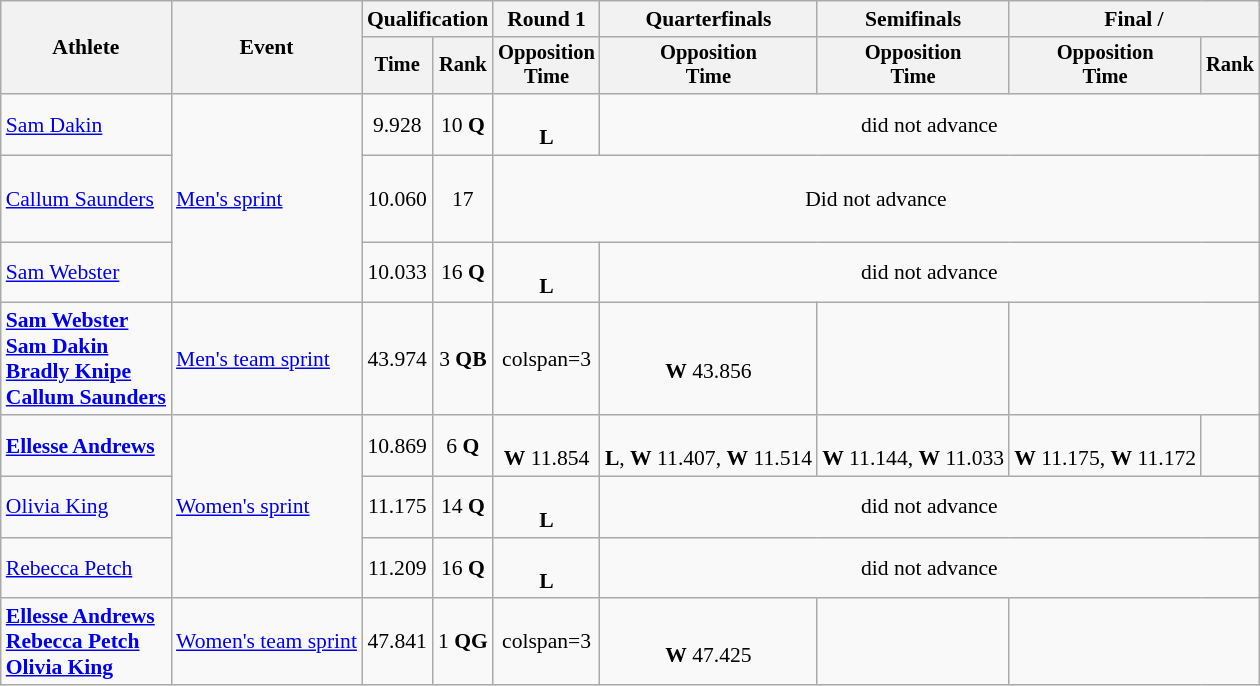<table class="wikitable" style="font-size:90%;">
<tr>
<th rowspan=2>Athlete</th>
<th rowspan=2>Event</th>
<th colspan=2>Qualification</th>
<th>Round 1</th>
<th>Quarterfinals</th>
<th>Semifinals</th>
<th colspan=2>Final / </th>
</tr>
<tr style="font-size:95%">
<th>Time</th>
<th>Rank</th>
<th>Opposition<br>Time</th>
<th>Opposition<br>Time</th>
<th>Opposition<br>Time</th>
<th>Opposition<br>Time</th>
<th>Rank</th>
</tr>
<tr align=center>
<td align=left><a href='#'>Sam Dakin</a></td>
<td align=left rowspan=3><a href='#'>Men's sprint</a></td>
<td>9.928</td>
<td>10 <strong>Q</strong></td>
<td><br><strong>L</strong></td>
<td colspan=4>did not advance</td>
</tr>
<tr align=center>
<td align=left><a href='#'>Callum Saunders</a></td>
<td>10.060</td>
<td>17</td>
<td colspan=5><br>Did not advance<br> </td>
</tr>
<tr align=center>
<td align=left><a href='#'>Sam Webster</a></td>
<td>10.033</td>
<td>16 <strong>Q</strong></td>
<td><br><strong>L</strong></td>
<td colspan=4>did not advance</td>
</tr>
<tr align=center>
<td align=left><strong><a href='#'>Sam Webster</a><br><a href='#'>Sam Dakin</a><br><a href='#'>Bradly Knipe</a><br><a href='#'>Callum Saunders</a></strong></td>
<td align=left><a href='#'>Men's team sprint</a></td>
<td>43.974</td>
<td>3 <strong>QB</strong></td>
<td>colspan=3 </td>
<td><br><strong>W</strong> 43.856</td>
<td></td>
</tr>
<tr align=center>
<td align=left><strong><a href='#'>Ellesse Andrews</a></strong></td>
<td align=left rowspan=3><a href='#'>Women's sprint</a></td>
<td>10.869</td>
<td>6 <strong>Q</strong></td>
<td><br><strong>W</strong> 11.854</td>
<td><br><strong>L</strong>, <strong>W</strong> 11.407, <strong>W</strong> 11.514</td>
<td><br><strong>W</strong> 11.144, <strong>W</strong> 11.033</td>
<td><br><strong>W</strong> 11.175, <strong>W</strong> 11.172</td>
<td></td>
</tr>
<tr align=center>
<td align=left><a href='#'>Olivia King</a></td>
<td>11.175</td>
<td>14 <strong>Q</strong></td>
<td><br><strong>L</strong></td>
<td colspan=4>did not advance</td>
</tr>
<tr align=center>
<td align=left><a href='#'>Rebecca Petch</a></td>
<td>11.209</td>
<td>16 <strong>Q</strong></td>
<td><br><strong>L</strong></td>
<td colspan=4>did not advance</td>
</tr>
<tr align=center>
<td align=left><strong><a href='#'>Ellesse Andrews</a><br><a href='#'>Rebecca Petch</a><br><a href='#'>Olivia King</a></strong></td>
<td align=left><a href='#'>Women's team sprint</a></td>
<td>47.841 </td>
<td>1 <strong>QG</strong></td>
<td>colspan=3 </td>
<td><br><strong>W</strong> 47.425 </td>
<td></td>
</tr>
</table>
